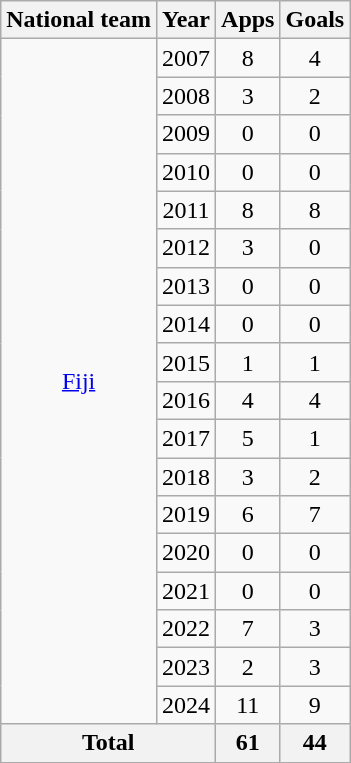<table class="wikitable" style="text-align:center">
<tr>
<th>National team</th>
<th>Year</th>
<th>Apps</th>
<th>Goals</th>
</tr>
<tr>
<td rowspan="18"><a href='#'>Fiji</a></td>
<td>2007</td>
<td>8</td>
<td>4</td>
</tr>
<tr>
<td>2008</td>
<td>3</td>
<td>2</td>
</tr>
<tr>
<td>2009</td>
<td>0</td>
<td>0</td>
</tr>
<tr>
<td>2010</td>
<td>0</td>
<td>0</td>
</tr>
<tr>
<td>2011</td>
<td>8</td>
<td>8</td>
</tr>
<tr>
<td>2012</td>
<td>3</td>
<td>0</td>
</tr>
<tr>
<td>2013</td>
<td>0</td>
<td>0</td>
</tr>
<tr>
<td>2014</td>
<td>0</td>
<td>0</td>
</tr>
<tr>
<td>2015</td>
<td>1</td>
<td>1</td>
</tr>
<tr>
<td>2016</td>
<td>4</td>
<td>4</td>
</tr>
<tr>
<td>2017</td>
<td>5</td>
<td>1</td>
</tr>
<tr>
<td>2018</td>
<td>3</td>
<td>2</td>
</tr>
<tr>
<td>2019</td>
<td>6</td>
<td>7</td>
</tr>
<tr>
<td>2020</td>
<td>0</td>
<td>0</td>
</tr>
<tr>
<td>2021</td>
<td>0</td>
<td>0</td>
</tr>
<tr>
<td>2022</td>
<td>7</td>
<td>3</td>
</tr>
<tr>
<td>2023</td>
<td>2</td>
<td>3</td>
</tr>
<tr>
<td>2024</td>
<td>11</td>
<td>9</td>
</tr>
<tr>
<th colspan="2">Total</th>
<th>61</th>
<th>44</th>
</tr>
</table>
